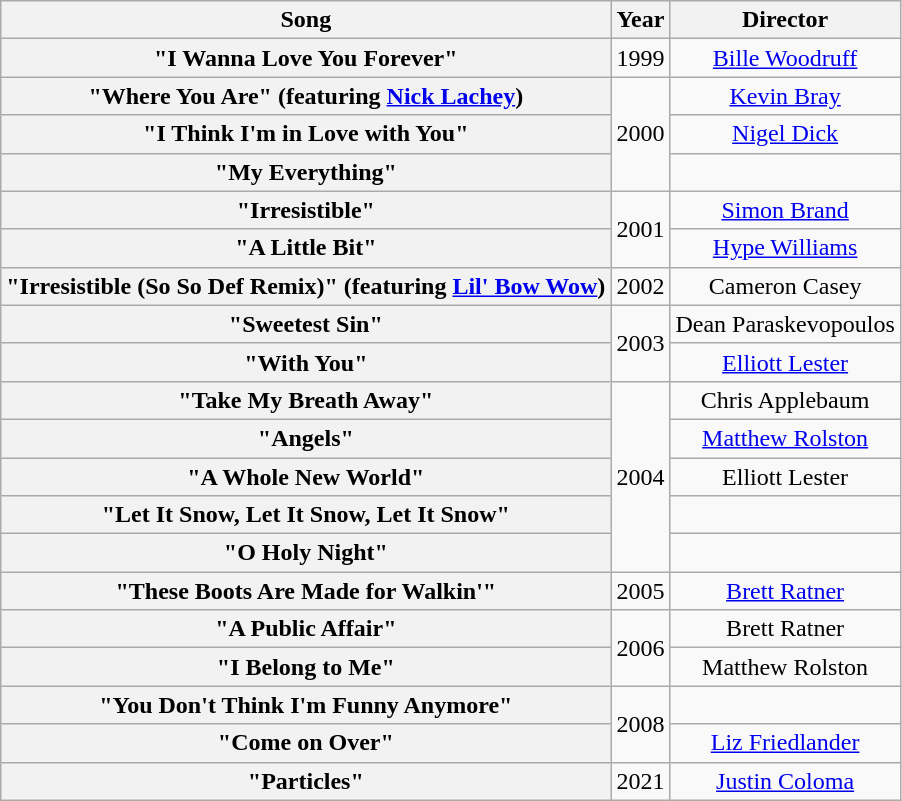<table class="wikitable plainrowheaders" style="text-align:center;" border="1">
<tr>
<th scope="col">Song</th>
<th scope="col">Year</th>
<th scope="col">Director</th>
</tr>
<tr>
<th scope="row">"I Wanna Love You Forever"</th>
<td style="text-align:center;">1999</td>
<td><a href='#'>Bille Woodruff</a></td>
</tr>
<tr>
<th scope="row">"Where You Are" (featuring <a href='#'>Nick Lachey</a>)</th>
<td style="text-align:center;" rowspan=3>2000</td>
<td><a href='#'>Kevin Bray</a></td>
</tr>
<tr>
<th scope="row">"I Think I'm in Love with You"</th>
<td><a href='#'>Nigel Dick</a></td>
</tr>
<tr>
<th scope="row">"My Everything" </th>
<td></td>
</tr>
<tr>
<th scope="row">"Irresistible"</th>
<td style="text-align:center;" rowspan=2>2001</td>
<td><a href='#'>Simon Brand</a></td>
</tr>
<tr>
<th scope="row">"A Little Bit"</th>
<td><a href='#'>Hype Williams</a></td>
</tr>
<tr>
<th scope="row">"Irresistible (So So Def Remix)" (featuring <a href='#'>Lil' Bow Wow</a>)</th>
<td style="text-align:center;">2002</td>
<td>Cameron Casey</td>
</tr>
<tr>
<th scope="row">"Sweetest Sin"</th>
<td style="text-align:center;" rowspan=2>2003</td>
<td>Dean Paraskevopoulos</td>
</tr>
<tr>
<th scope="row">"With You"</th>
<td><a href='#'>Elliott Lester</a></td>
</tr>
<tr>
<th scope="row">"Take My Breath Away"</th>
<td style="text-align:center;" rowspan=5>2004</td>
<td>Chris Applebaum</td>
</tr>
<tr>
<th scope="row">"Angels"</th>
<td><a href='#'>Matthew Rolston</a></td>
</tr>
<tr>
<th scope="row">"A Whole New World"</th>
<td>Elliott Lester</td>
</tr>
<tr>
<th scope="row">"Let It Snow, Let It Snow, Let It Snow"</th>
<td></td>
</tr>
<tr>
<th scope="row">"O Holy Night"</th>
<td></td>
</tr>
<tr>
<th scope="row">"These Boots Are Made for Walkin'"</th>
<td style="text-align:center;">2005</td>
<td><a href='#'>Brett Ratner</a></td>
</tr>
<tr>
<th scope="row">"A Public Affair"</th>
<td style="text-align:center;" rowspan=2>2006</td>
<td>Brett Ratner</td>
</tr>
<tr>
<th scope="row">"I Belong to Me"</th>
<td>Matthew Rolston</td>
</tr>
<tr>
<th scope="row">"You Don't Think I'm Funny Anymore" </th>
<td style="text-align:center;" rowspan=2>2008</td>
<td></td>
</tr>
<tr>
<th scope="row">"Come on Over"</th>
<td><a href='#'>Liz Friedlander</a></td>
</tr>
<tr>
<th scope="row">"Particles"</th>
<td style="text-align:center;">2021</td>
<td><a href='#'>Justin Coloma</a></td>
</tr>
</table>
